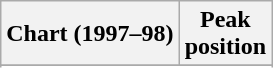<table class="wikitable sortable plainrowheaders" style="text-align:center">
<tr>
<th scope="col">Chart (1997–98)</th>
<th scope="col">Peak<br>position</th>
</tr>
<tr>
</tr>
<tr>
</tr>
</table>
